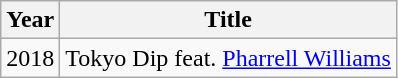<table class="wikitable">
<tr>
<th>Year</th>
<th>Title</th>
</tr>
<tr>
<td>2018</td>
<td>Tokyo Dip feat. <a href='#'>Pharrell Williams</a></td>
</tr>
</table>
